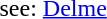<table>
<tr>
<td></td>
<td>see: <a href='#'>Delme</a></td>
</tr>
</table>
